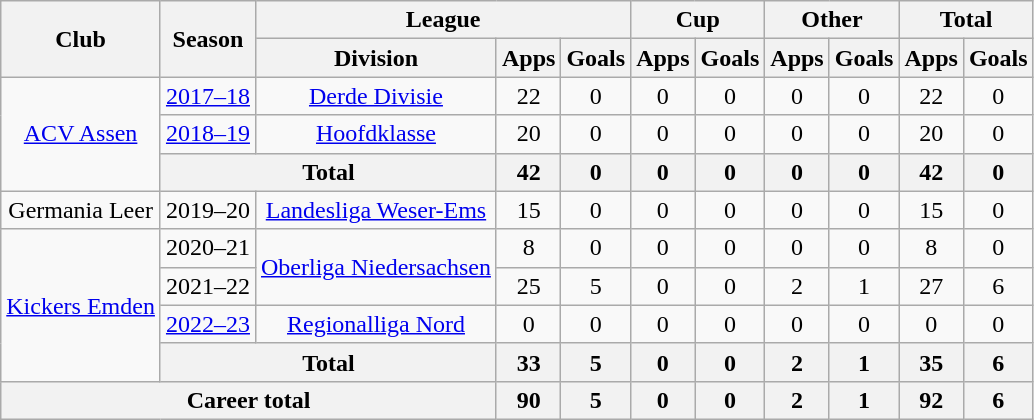<table class="wikitable" style="text-align:center">
<tr>
<th rowspan="2">Club</th>
<th rowspan="2">Season</th>
<th colspan="3">League</th>
<th colspan="2">Cup</th>
<th colspan="2">Other</th>
<th colspan="2">Total</th>
</tr>
<tr>
<th>Division</th>
<th>Apps</th>
<th>Goals</th>
<th>Apps</th>
<th>Goals</th>
<th>Apps</th>
<th>Goals</th>
<th>Apps</th>
<th>Goals</th>
</tr>
<tr>
<td rowspan="3"><a href='#'>ACV Assen</a></td>
<td><a href='#'>2017–18</a></td>
<td><a href='#'>Derde Divisie</a></td>
<td>22</td>
<td>0</td>
<td>0</td>
<td>0</td>
<td>0</td>
<td>0</td>
<td>22</td>
<td>0</td>
</tr>
<tr>
<td><a href='#'>2018–19</a></td>
<td><a href='#'>Hoofdklasse</a></td>
<td>20</td>
<td>0</td>
<td>0</td>
<td>0</td>
<td>0</td>
<td>0</td>
<td>20</td>
<td>0</td>
</tr>
<tr>
<th colspan="2">Total</th>
<th>42</th>
<th>0</th>
<th>0</th>
<th>0</th>
<th>0</th>
<th>0</th>
<th>42</th>
<th>0</th>
</tr>
<tr>
<td>Germania Leer</td>
<td>2019–20</td>
<td><a href='#'>Landesliga Weser-Ems</a></td>
<td>15</td>
<td>0</td>
<td>0</td>
<td>0</td>
<td>0</td>
<td>0</td>
<td>15</td>
<td>0</td>
</tr>
<tr>
<td rowspan="4"><a href='#'>Kickers Emden</a></td>
<td>2020–21</td>
<td rowspan="2"><a href='#'>Oberliga Niedersachsen</a></td>
<td>8</td>
<td>0</td>
<td>0</td>
<td>0</td>
<td>0</td>
<td>0</td>
<td>8</td>
<td>0</td>
</tr>
<tr>
<td>2021–22</td>
<td>25</td>
<td>5</td>
<td>0</td>
<td>0</td>
<td>2</td>
<td>1</td>
<td>27</td>
<td>6</td>
</tr>
<tr>
<td><a href='#'>2022–23</a></td>
<td><a href='#'>Regionalliga Nord</a></td>
<td>0</td>
<td>0</td>
<td>0</td>
<td>0</td>
<td>0</td>
<td>0</td>
<td>0</td>
<td>0</td>
</tr>
<tr>
<th colspan="2">Total</th>
<th>33</th>
<th>5</th>
<th>0</th>
<th>0</th>
<th>2</th>
<th>1</th>
<th>35</th>
<th>6</th>
</tr>
<tr>
<th colspan="3">Career total</th>
<th>90</th>
<th>5</th>
<th>0</th>
<th>0</th>
<th>2</th>
<th>1</th>
<th>92</th>
<th>6</th>
</tr>
</table>
